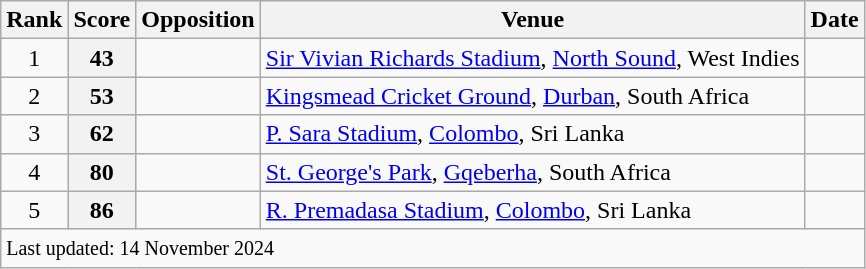<table class="wikitable plainrowheaders sortable">
<tr>
<th scope=col>Rank</th>
<th scope=col>Score</th>
<th scope=col>Opposition</th>
<th scope=col>Venue</th>
<th scope=col>Date</th>
</tr>
<tr>
<td align=center>1</td>
<th scope=row style=text-align:center;>43</th>
<td></td>
<td><a href='#'>Sir Vivian Richards Stadium</a>, <a href='#'>North Sound</a>, West Indies</td>
<td></td>
</tr>
<tr>
<td align=center>2</td>
<th scope=row style=text-align:center;>53</th>
<td></td>
<td><a href='#'>Kingsmead Cricket Ground</a>, <a href='#'>Durban</a>, South Africa</td>
<td></td>
</tr>
<tr>
<td align=center>3</td>
<th scope=row style=text-align:center;>62</th>
<td></td>
<td><a href='#'>P. Sara Stadium</a>, <a href='#'>Colombo</a>, Sri Lanka</td>
<td></td>
</tr>
<tr>
<td align=center>4</td>
<th scope=row style=text-align:center;>80</th>
<td></td>
<td><a href='#'>St. George's Park</a>, <a href='#'>Gqeberha</a>, South Africa</td>
<td></td>
</tr>
<tr>
<td align=center>5</td>
<th scope=row style=text-align:center;>86</th>
<td></td>
<td><a href='#'>R. Premadasa Stadium</a>, <a href='#'>Colombo</a>, Sri Lanka</td>
<td></td>
</tr>
<tr class=sortbottom>
<td colspan=5><small>Last updated: 14 November 2024</small></td>
</tr>
</table>
